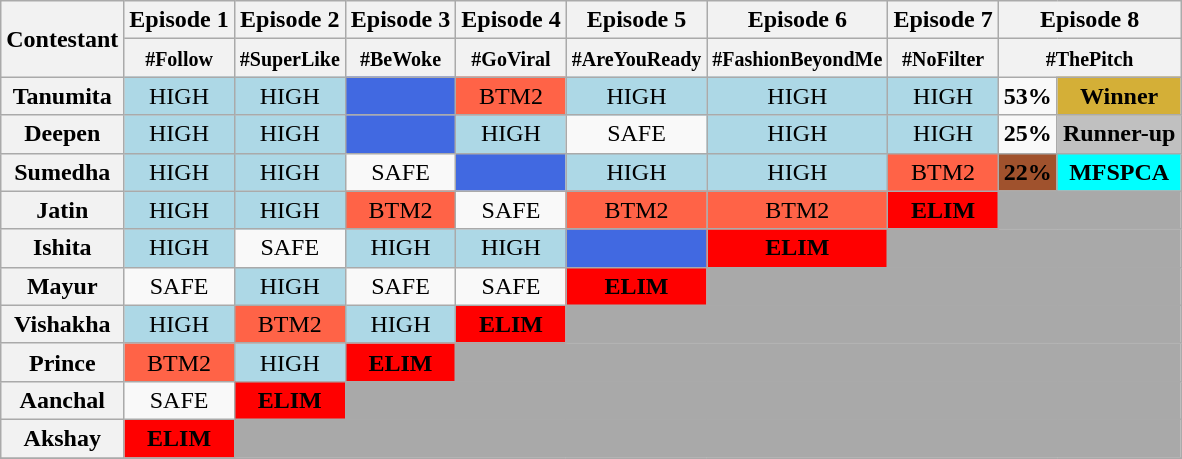<table class="wikitable" style="text-align:center; font-size:100%;">
<tr>
<th rowspan="2">Contestant</th>
<th>Episode 1</th>
<th>Episode 2</th>
<th>Episode 3</th>
<th>Episode 4</th>
<th>Episode 5</th>
<th>Episode 6</th>
<th>Episode 7</th>
<th colspan="2">Episode 8</th>
</tr>
<tr>
<th><small>#Follow</small></th>
<th><small>#SuperLike</small></th>
<th><small>#BeWoke</small></th>
<th><small>#GoViral</small></th>
<th><small>#AreYouReady</small></th>
<th><small>#FashionBeyondMe</small></th>
<th><small>#NoFilter</small></th>
<th colspan="2"><small>#ThePitch</small></th>
</tr>
<tr>
<th>Tanumita</th>
<td bgcolor="lightblue">HIGH</td>
<td bgcolor="lightblue">HIGH</td>
<td bgcolor="royalblue"></td>
<td bgcolor="tomato">BTM2</td>
<td bgcolor="lightblue">HIGH</td>
<td bgcolor="lightblue">HIGH</td>
<td bgcolor="lightblue">HIGH</td>
<td><strong>53%</strong></td>
<td bgcolor="#D4AF37"><strong>Winner</strong></td>
</tr>
<tr>
<th>Deepen</th>
<td bgcolor="lightblue">HIGH</td>
<td bgcolor="lightblue">HIGH</td>
<td bgcolor="royalblue"></td>
<td bgcolor="lightblue">HIGH</td>
<td>SAFE</td>
<td bgcolor="lightblue">HIGH</td>
<td bgcolor="lightblue">HIGH</td>
<td><strong>25%</strong></td>
<td bgcolor="silver"><strong>Runner-up</strong></td>
</tr>
<tr>
<th>Sumedha</th>
<td bgcolor="lightblue">HIGH</td>
<td bgcolor="lightblue">HIGH</td>
<td>SAFE</td>
<td bgcolor="royalblue"></td>
<td bgcolor="lightblue">HIGH</td>
<td bgcolor="lightblue">HIGH</td>
<td bgcolor="tomato">BTM2</td>
<td bgcolor="sienna"><strong>22%</strong></td>
<td bgcolor="aqua"><strong>MFSPCA</strong></td>
</tr>
<tr>
<th>Jatin</th>
<td bgcolor="lightblue">HIGH</td>
<td bgcolor="lightblue">HIGH</td>
<td bgcolor="tomato">BTM2</td>
<td>SAFE</td>
<td bgcolor="tomato">BTM2</td>
<td bgcolor="tomato">BTM2</td>
<td bgcolor="red"><strong>ELIM</strong></td>
<td colspan="2" bgcolor="darkgray"></td>
</tr>
<tr>
<th>Ishita</th>
<td bgcolor="lightblue">HIGH</td>
<td>SAFE</td>
<td bgcolor="lightblue">HIGH</td>
<td bgcolor="lightblue">HIGH</td>
<td bgcolor="royalblue"></td>
<td bgcolor="red"><strong>ELIM</strong></td>
<td colspan="3" bgcolor="darkgray"></td>
</tr>
<tr>
<th>Mayur</th>
<td>SAFE</td>
<td bgcolor="lightblue">HIGH</td>
<td>SAFE</td>
<td>SAFE</td>
<td bgcolor="red"><strong>ELIM</strong></td>
<td colspan="4" bgcolor="darkgray"></td>
</tr>
<tr>
<th>Vishakha</th>
<td bgcolor="lightblue">HIGH</td>
<td bgcolor="tomato">BTM2</td>
<td bgcolor="lightblue">HIGH</td>
<td bgcolor="red"><strong>ELIM</strong></td>
<td colspan="5" bgcolor="darkgray"></td>
</tr>
<tr>
<th>Prince</th>
<td bgcolor="tomato">BTM2</td>
<td bgcolor="lightblue">HIGH</td>
<td bgcolor="red"><strong>ELIM</strong></td>
<td colspan="6" bgcolor="darkgray"></td>
</tr>
<tr>
<th>Aanchal</th>
<td>SAFE</td>
<td bgcolor="red"><strong>ELIM</strong></td>
<td colspan="7" bgcolor="darkgray"></td>
</tr>
<tr>
<th>Akshay</th>
<td bgcolor="red"><strong>ELIM</strong></td>
<td colspan="8" bgcolor="darkgray"></td>
</tr>
<tr>
</tr>
</table>
